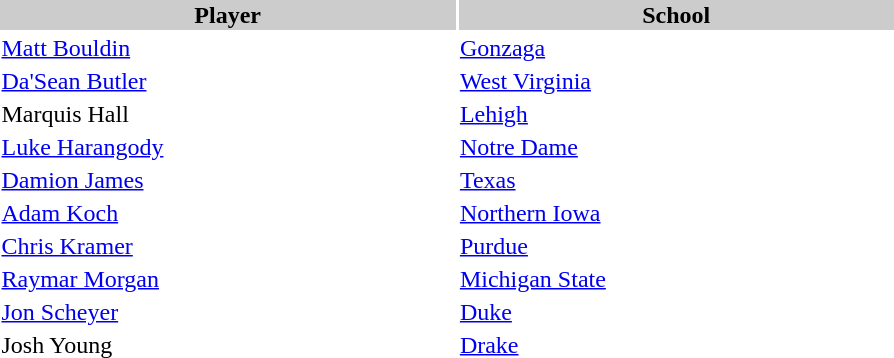<table style="width:600px" "border:'1' 'solid' 'gray' ">
<tr>
<th style="background:#CCCCCC;width:23%">Player</th>
<th style="background:#CCCCCC;width:22%">School</th>
</tr>
<tr>
<td><a href='#'>Matt Bouldin</a></td>
<td><a href='#'>Gonzaga</a></td>
</tr>
<tr>
<td><a href='#'>Da'Sean Butler</a></td>
<td><a href='#'>West Virginia</a></td>
</tr>
<tr>
<td>Marquis Hall</td>
<td><a href='#'>Lehigh</a></td>
</tr>
<tr>
<td><a href='#'>Luke Harangody</a></td>
<td><a href='#'>Notre Dame</a></td>
</tr>
<tr>
<td><a href='#'>Damion James</a></td>
<td><a href='#'>Texas</a></td>
</tr>
<tr>
<td><a href='#'>Adam Koch</a></td>
<td><a href='#'>Northern Iowa</a></td>
</tr>
<tr>
<td><a href='#'>Chris Kramer</a></td>
<td><a href='#'>Purdue</a></td>
</tr>
<tr>
<td><a href='#'>Raymar Morgan</a></td>
<td><a href='#'>Michigan State</a></td>
</tr>
<tr>
<td><a href='#'>Jon Scheyer</a></td>
<td><a href='#'>Duke</a></td>
</tr>
<tr>
<td>Josh Young</td>
<td><a href='#'>Drake</a></td>
</tr>
</table>
